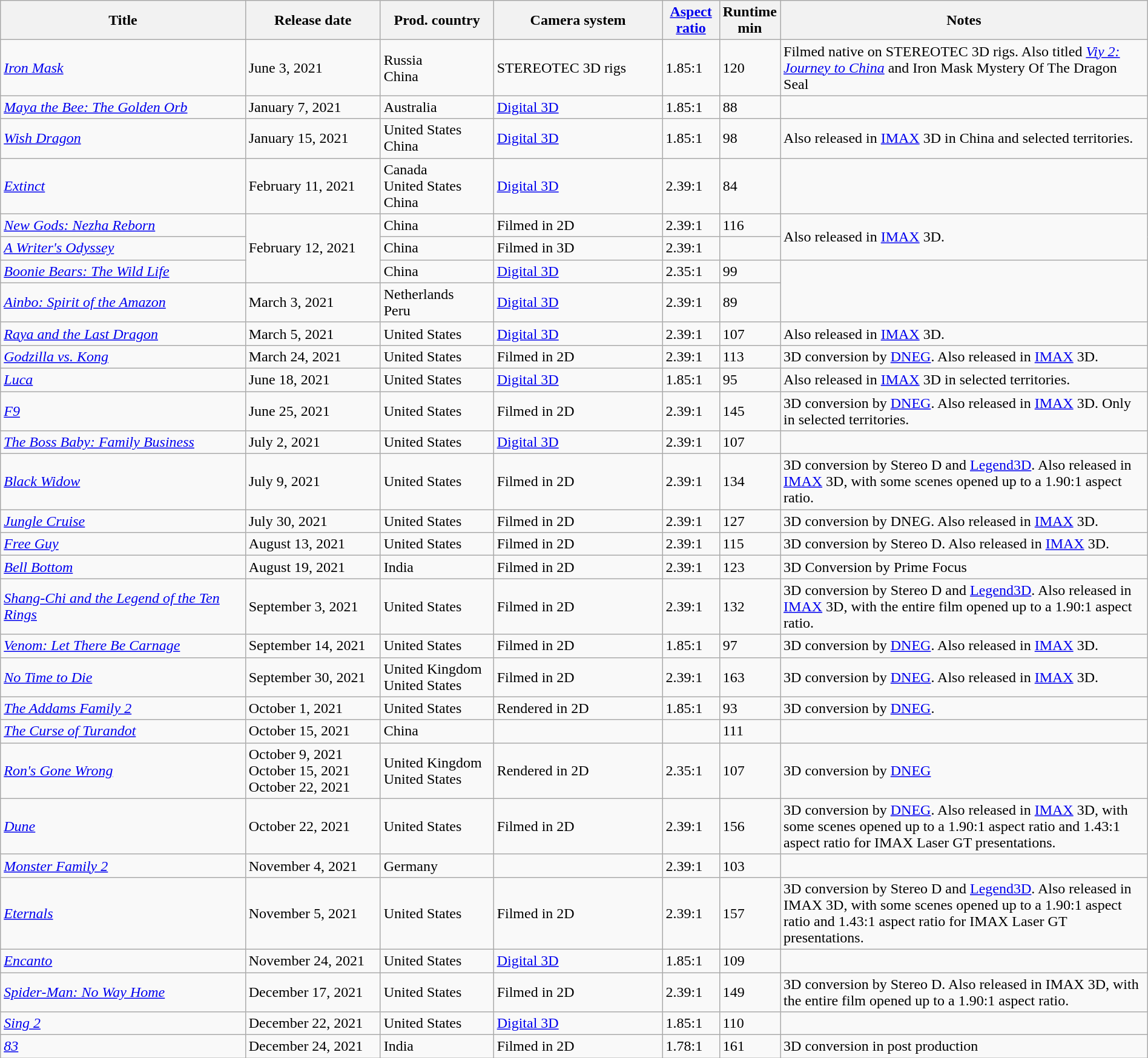<table class="wikitable sortable" width="100%">
<tr>
<th width="22%">Title</th>
<th width="12%">Release date</th>
<th width="10%">Prod. country</th>
<th width="15%">Camera system</th>
<th width="5%"><a href='#'>Aspect ratio</a></th>
<th width="3%">Runtime min</th>
<th class="unsortable" width="33%">Notes</th>
</tr>
<tr>
<td><em><a href='#'>Iron Mask</a></em></td>
<td>June 3, 2021</td>
<td>Russia<br>China</td>
<td>STEREOTEC 3D rigs</td>
<td>1.85:1</td>
<td>120</td>
<td>Filmed native on STEREOTEC 3D rigs.  Also titled <em><a href='#'>Viy 2: Journey to China</a></em> and Iron Mask Mystery Of The Dragon Seal</td>
</tr>
<tr>
<td><em><a href='#'>Maya the Bee: The Golden Orb</a></em></td>
<td>January 7, 2021</td>
<td>Australia</td>
<td><a href='#'>Digital 3D</a></td>
<td>1.85:1</td>
<td>88</td>
<td></td>
</tr>
<tr>
<td><em><a href='#'>Wish Dragon</a></em></td>
<td>January 15, 2021</td>
<td>United States<br>China</td>
<td><a href='#'>Digital 3D</a></td>
<td>1.85:1</td>
<td>98</td>
<td>Also released in <a href='#'>IMAX</a> 3D in China and selected territories.</td>
</tr>
<tr>
<td><em><a href='#'>Extinct</a></em></td>
<td>February 11, 2021</td>
<td>Canada<br>United States<br>China</td>
<td><a href='#'>Digital 3D</a></td>
<td>2.39:1</td>
<td>84</td>
<td></td>
</tr>
<tr>
<td><em><a href='#'>New Gods: Nezha Reborn</a></em></td>
<td rowspan="3">February 12, 2021</td>
<td>China</td>
<td>Filmed in 2D</td>
<td>2.39:1</td>
<td>116</td>
<td rowspan="2">Also released in <a href='#'>IMAX</a> 3D.</td>
</tr>
<tr>
<td><em><a href='#'>A Writer's Odyssey</a></em></td>
<td>China</td>
<td>Filmed in 3D</td>
<td>2.39:1</td>
<td></td>
</tr>
<tr>
<td><em><a href='#'>Boonie Bears: The Wild Life</a></em></td>
<td>China</td>
<td><a href='#'>Digital 3D</a></td>
<td>2.35:1</td>
<td>99</td>
<td rowspan="2"></td>
</tr>
<tr>
<td><em><a href='#'>Ainbo: Spirit of the Amazon</a></em></td>
<td>March 3, 2021</td>
<td>Netherlands<br>Peru</td>
<td><a href='#'>Digital 3D</a></td>
<td>2.39:1</td>
<td>89</td>
</tr>
<tr>
<td><em><a href='#'>Raya and the Last Dragon</a></em></td>
<td>March 5, 2021</td>
<td>United States</td>
<td><a href='#'>Digital 3D</a></td>
<td>2.39:1</td>
<td>107</td>
<td>Also released in <a href='#'>IMAX</a> 3D.</td>
</tr>
<tr>
<td><em><a href='#'>Godzilla vs. Kong</a></em></td>
<td>March 24, 2021</td>
<td>United States</td>
<td>Filmed in 2D</td>
<td>2.39:1</td>
<td>113</td>
<td>3D conversion by <a href='#'>DNEG</a>. Also released in <a href='#'>IMAX</a> 3D.</td>
</tr>
<tr>
<td><em><a href='#'>Luca</a></em></td>
<td>June 18, 2021</td>
<td>United States</td>
<td><a href='#'>Digital 3D</a></td>
<td>1.85:1</td>
<td>95</td>
<td>Also released in <a href='#'>IMAX</a> 3D in selected territories.</td>
</tr>
<tr>
<td><em><a href='#'>F9</a></em></td>
<td>June 25, 2021</td>
<td>United States</td>
<td>Filmed in 2D</td>
<td>2.39:1</td>
<td>145</td>
<td>3D conversion by <a href='#'>DNEG</a>. Also released in <a href='#'>IMAX</a> 3D. Only in selected territories.</td>
</tr>
<tr>
<td><em><a href='#'>The Boss Baby: Family Business</a></em></td>
<td>July 2, 2021</td>
<td>United States</td>
<td><a href='#'>Digital 3D</a></td>
<td>2.39:1</td>
<td>107</td>
<td></td>
</tr>
<tr>
<td><em><a href='#'>Black Widow</a></em></td>
<td>July 9, 2021</td>
<td>United States</td>
<td>Filmed in 2D</td>
<td>2.39:1</td>
<td>134</td>
<td>3D conversion by Stereo D and <a href='#'>Legend3D</a>. Also released in <a href='#'>IMAX</a> 3D, with some scenes opened up to a 1.90:1 aspect ratio.</td>
</tr>
<tr>
<td><em><a href='#'>Jungle Cruise</a></em></td>
<td>July 30, 2021</td>
<td>United States</td>
<td>Filmed in 2D</td>
<td>2.39:1</td>
<td>127</td>
<td>3D conversion by DNEG. Also released in <a href='#'>IMAX</a> 3D.</td>
</tr>
<tr>
<td><em><a href='#'>Free Guy</a></em></td>
<td>August 13, 2021</td>
<td>United States</td>
<td>Filmed in 2D</td>
<td>2.39:1</td>
<td>115</td>
<td>3D conversion by Stereo D. Also released in <a href='#'>IMAX</a> 3D.</td>
</tr>
<tr>
<td><em><a href='#'>Bell Bottom</a></em></td>
<td>August 19, 2021</td>
<td>India</td>
<td>Filmed in 2D</td>
<td>2.39:1</td>
<td>123</td>
<td>3D Conversion by Prime Focus</td>
</tr>
<tr>
<td><em><a href='#'>Shang-Chi and the Legend of the Ten Rings</a></em></td>
<td>September 3, 2021</td>
<td>United States</td>
<td>Filmed in 2D</td>
<td>2.39:1</td>
<td>132</td>
<td>3D conversion by Stereo D and <a href='#'>Legend3D</a>. Also released in <a href='#'>IMAX</a> 3D, with the entire film opened up to a 1.90:1 aspect ratio.</td>
</tr>
<tr>
<td><em><a href='#'>Venom: Let There Be Carnage</a></em></td>
<td>September 14, 2021</td>
<td>United States</td>
<td>Filmed in 2D</td>
<td>1.85:1</td>
<td>97</td>
<td>3D conversion by <a href='#'>DNEG</a>. Also released in <a href='#'>IMAX</a> 3D.</td>
</tr>
<tr>
<td><em><a href='#'>No Time to Die</a></em></td>
<td>September 30, 2021</td>
<td>United Kingdom<br>United States</td>
<td>Filmed in 2D</td>
<td>2.39:1</td>
<td>163</td>
<td>3D conversion by <a href='#'>DNEG</a>. Also released in <a href='#'>IMAX</a> 3D.</td>
</tr>
<tr>
<td><em><a href='#'>The Addams Family 2</a></em></td>
<td>October 1, 2021</td>
<td>United States</td>
<td>Rendered in 2D</td>
<td>1.85:1</td>
<td>93</td>
<td>3D conversion by <a href='#'>DNEG</a>.</td>
</tr>
<tr>
<td><em><a href='#'>The Curse of Turandot</a></em></td>
<td>October 15, 2021</td>
<td>China</td>
<td></td>
<td></td>
<td>111</td>
<td></td>
</tr>
<tr>
<td><em><a href='#'>Ron's Gone Wrong</a></em></td>
<td>October 9, 2021 <br>October 15, 2021 <br>October 22, 2021 </td>
<td>United Kingdom<br>United States</td>
<td>Rendered in 2D</td>
<td>2.35:1</td>
<td>107</td>
<td>3D conversion by <a href='#'>DNEG</a></td>
</tr>
<tr>
<td><em><a href='#'>Dune</a></em></td>
<td>October 22, 2021</td>
<td>United States</td>
<td>Filmed in 2D</td>
<td>2.39:1</td>
<td>156</td>
<td>3D conversion by <a href='#'>DNEG</a>. Also released in <a href='#'>IMAX</a> 3D, with some scenes opened up to a 1.90:1 aspect ratio and 1.43:1 aspect ratio for IMAX Laser GT presentations.</td>
</tr>
<tr>
<td><em><a href='#'>Monster Family 2</a></em></td>
<td>November 4, 2021</td>
<td>Germany</td>
<td></td>
<td>2.39:1</td>
<td>103</td>
<td></td>
</tr>
<tr>
<td><em><a href='#'>Eternals</a></em></td>
<td>November 5, 2021</td>
<td>United States</td>
<td>Filmed in 2D</td>
<td>2.39:1</td>
<td>157</td>
<td>3D conversion by Stereo D and <a href='#'>Legend3D</a>. Also released in IMAX 3D, with some scenes opened up to a 1.90:1 aspect ratio and 1.43:1 aspect ratio for IMAX Laser GT presentations.</td>
</tr>
<tr>
<td><em><a href='#'>Encanto</a></em></td>
<td>November 24, 2021</td>
<td>United States</td>
<td><a href='#'>Digital 3D</a></td>
<td>1.85:1</td>
<td>109</td>
<td></td>
</tr>
<tr>
<td><em><a href='#'>Spider-Man: No Way Home</a></em></td>
<td>December 17, 2021</td>
<td>United States</td>
<td>Filmed in 2D</td>
<td>2.39:1</td>
<td>149</td>
<td>3D conversion by Stereo D. Also released in IMAX 3D, with the entire film opened up to a 1.90:1 aspect ratio.</td>
</tr>
<tr>
<td><em><a href='#'>Sing 2</a></em></td>
<td>December 22, 2021</td>
<td>United States</td>
<td><a href='#'>Digital 3D</a></td>
<td>1.85:1</td>
<td>110</td>
<td></td>
</tr>
<tr>
<td><em><a href='#'>83</a></em></td>
<td>December 24, 2021</td>
<td>India</td>
<td>Filmed in 2D</td>
<td>1.78:1</td>
<td>161</td>
<td>3D conversion in post production</td>
</tr>
</table>
